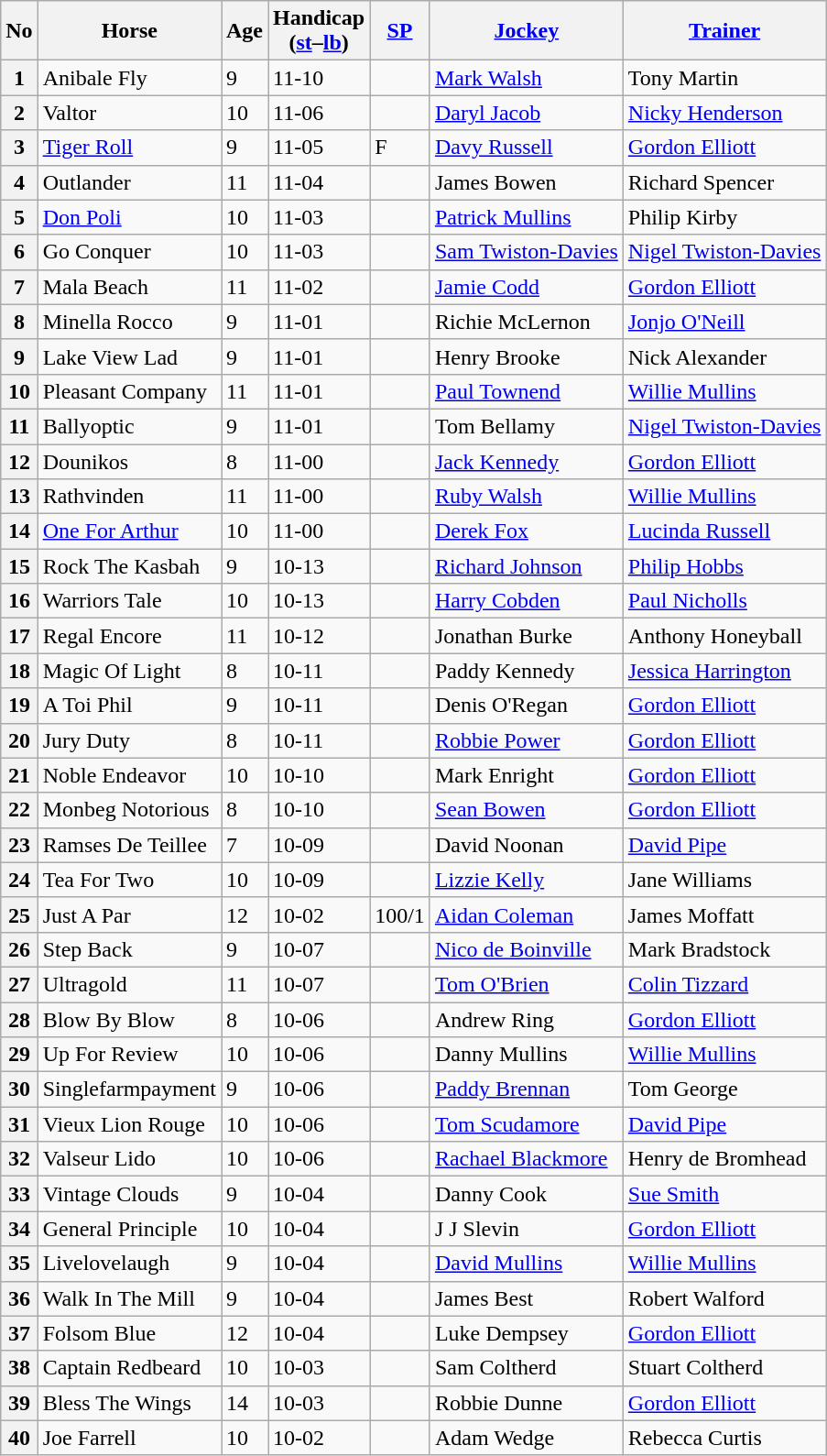<table class="wikitable sortable">
<tr>
<th scope="col">No</th>
<th scope="col">Horse</th>
<th scope="col">Age</th>
<th scope="col">Handicap<br>(<a href='#'>st</a>–<a href='#'>lb</a>)</th>
<th scope="col"><a href='#'>SP</a></th>
<th scope="col"><a href='#'>Jockey</a></th>
<th scope="col"><a href='#'>Trainer</a></th>
</tr>
<tr>
<th scope="row">1</th>
<td>Anibale Fly</td>
<td>9</td>
<td>11-10</td>
<td></td>
<td><a href='#'>Mark Walsh</a></td>
<td>Tony Martin</td>
</tr>
<tr>
<th scope="row">2</th>
<td>Valtor</td>
<td>10</td>
<td>11-06</td>
<td></td>
<td><a href='#'>Daryl Jacob</a></td>
<td><a href='#'>Nicky Henderson</a></td>
</tr>
<tr>
<th scope="row">3</th>
<td><a href='#'>Tiger Roll</a></td>
<td>9</td>
<td>11-05</td>
<td> F</td>
<td><a href='#'>Davy Russell</a></td>
<td><a href='#'>Gordon Elliott</a></td>
</tr>
<tr>
<th scope="row">4</th>
<td>Outlander</td>
<td>11</td>
<td>11-04</td>
<td></td>
<td>James Bowen</td>
<td>Richard Spencer</td>
</tr>
<tr>
<th scope="row">5</th>
<td><a href='#'>Don Poli</a></td>
<td>10</td>
<td>11-03</td>
<td></td>
<td><a href='#'>Patrick Mullins</a></td>
<td>Philip Kirby</td>
</tr>
<tr>
<th scope="row">6</th>
<td>Go Conquer</td>
<td>10</td>
<td>11-03</td>
<td></td>
<td><a href='#'>Sam Twiston-Davies</a></td>
<td><a href='#'>Nigel Twiston-Davies</a></td>
</tr>
<tr>
<th scope="row">7</th>
<td>Mala Beach</td>
<td>11</td>
<td>11-02</td>
<td></td>
<td><a href='#'>Jamie Codd</a></td>
<td><a href='#'>Gordon Elliott</a></td>
</tr>
<tr>
<th scope="row">8</th>
<td>Minella Rocco</td>
<td>9</td>
<td>11-01</td>
<td></td>
<td>Richie McLernon</td>
<td><a href='#'>Jonjo O'Neill</a></td>
</tr>
<tr>
<th scope="row">9</th>
<td>Lake View Lad</td>
<td>9</td>
<td>11-01</td>
<td></td>
<td>Henry Brooke</td>
<td>Nick Alexander</td>
</tr>
<tr>
<th scope="row">10</th>
<td>Pleasant Company</td>
<td>11</td>
<td>11-01</td>
<td></td>
<td><a href='#'>Paul Townend</a></td>
<td><a href='#'>Willie Mullins</a></td>
</tr>
<tr>
<th scope="row">11</th>
<td>Ballyoptic</td>
<td>9</td>
<td>11-01</td>
<td></td>
<td>Tom Bellamy</td>
<td><a href='#'>Nigel Twiston-Davies</a></td>
</tr>
<tr>
<th scope="row">12</th>
<td>Dounikos</td>
<td>8</td>
<td>11-00</td>
<td></td>
<td><a href='#'>Jack Kennedy</a></td>
<td><a href='#'>Gordon Elliott</a></td>
</tr>
<tr>
<th scope="row">13</th>
<td>Rathvinden</td>
<td>11</td>
<td>11-00</td>
<td></td>
<td><a href='#'>Ruby Walsh</a></td>
<td><a href='#'>Willie Mullins</a></td>
</tr>
<tr>
<th scope="row">14</th>
<td><a href='#'>One For Arthur</a></td>
<td>10</td>
<td>11-00</td>
<td></td>
<td><a href='#'>Derek Fox</a></td>
<td><a href='#'>Lucinda Russell</a></td>
</tr>
<tr>
<th scope="row">15</th>
<td>Rock The Kasbah</td>
<td>9</td>
<td>10-13</td>
<td></td>
<td><a href='#'>Richard Johnson</a></td>
<td><a href='#'>Philip Hobbs</a></td>
</tr>
<tr>
<th scope="row">16</th>
<td>Warriors Tale</td>
<td>10</td>
<td>10-13</td>
<td></td>
<td><a href='#'>Harry Cobden</a></td>
<td><a href='#'>Paul Nicholls</a></td>
</tr>
<tr>
<th scope="row">17</th>
<td>Regal Encore</td>
<td>11</td>
<td>10-12</td>
<td></td>
<td>Jonathan Burke</td>
<td>Anthony Honeyball</td>
</tr>
<tr>
<th scope="row">18</th>
<td>Magic Of Light</td>
<td>8</td>
<td>10-11</td>
<td></td>
<td>Paddy Kennedy</td>
<td><a href='#'>Jessica Harrington</a></td>
</tr>
<tr>
<th scope="row">19</th>
<td>A Toi Phil</td>
<td>9</td>
<td>10-11</td>
<td></td>
<td>Denis O'Regan</td>
<td><a href='#'>Gordon Elliott</a></td>
</tr>
<tr>
<th scope="row">20</th>
<td>Jury Duty</td>
<td>8</td>
<td>10-11</td>
<td></td>
<td><a href='#'>Robbie Power</a></td>
<td><a href='#'>Gordon Elliott</a></td>
</tr>
<tr>
<th scope="row">21</th>
<td>Noble Endeavor</td>
<td>10</td>
<td>10-10</td>
<td></td>
<td>Mark Enright</td>
<td><a href='#'>Gordon Elliott</a></td>
</tr>
<tr>
<th scope="row">22</th>
<td>Monbeg Notorious</td>
<td>8</td>
<td>10-10</td>
<td></td>
<td><a href='#'>Sean Bowen</a></td>
<td><a href='#'>Gordon Elliott</a></td>
</tr>
<tr>
<th scope="row">23</th>
<td>Ramses De Teillee</td>
<td>7</td>
<td>10-09</td>
<td></td>
<td>David Noonan</td>
<td><a href='#'>David Pipe</a></td>
</tr>
<tr>
<th scope="row">24</th>
<td>Tea For Two</td>
<td>10</td>
<td>10-09</td>
<td></td>
<td><a href='#'>Lizzie Kelly</a></td>
<td>Jane Williams</td>
</tr>
<tr>
<th>25</th>
<td>Just A Par</td>
<td>12</td>
<td>10-02</td>
<td>100/1</td>
<td><a href='#'>Aidan Coleman</a></td>
<td>James Moffatt</td>
</tr>
<tr>
<th scope="row">26</th>
<td>Step Back</td>
<td>9</td>
<td>10-07</td>
<td></td>
<td><a href='#'>Nico de Boinville</a></td>
<td>Mark Bradstock</td>
</tr>
<tr>
<th scope="row">27</th>
<td>Ultragold</td>
<td>11</td>
<td>10-07</td>
<td></td>
<td><a href='#'>Tom O'Brien</a></td>
<td><a href='#'>Colin Tizzard</a></td>
</tr>
<tr>
<th scope="row">28</th>
<td>Blow By Blow</td>
<td>8</td>
<td>10-06</td>
<td></td>
<td>Andrew Ring</td>
<td><a href='#'>Gordon Elliott</a></td>
</tr>
<tr>
<th scope="row">29</th>
<td>Up For Review</td>
<td>10</td>
<td>10-06</td>
<td></td>
<td>Danny Mullins</td>
<td><a href='#'>Willie Mullins</a></td>
</tr>
<tr>
<th scope="row">30</th>
<td>Singlefarmpayment</td>
<td>9</td>
<td>10-06</td>
<td></td>
<td><a href='#'>Paddy Brennan</a></td>
<td>Tom George</td>
</tr>
<tr>
<th scope="row">31</th>
<td>Vieux Lion Rouge</td>
<td>10</td>
<td>10-06</td>
<td></td>
<td><a href='#'>Tom Scudamore</a></td>
<td><a href='#'>David Pipe</a></td>
</tr>
<tr>
<th scope="row">32</th>
<td>Valseur Lido</td>
<td>10</td>
<td>10-06</td>
<td></td>
<td><a href='#'>Rachael Blackmore</a></td>
<td>Henry de Bromhead</td>
</tr>
<tr>
<th scope="row">33</th>
<td>Vintage Clouds</td>
<td>9</td>
<td>10-04</td>
<td></td>
<td>Danny Cook</td>
<td><a href='#'>Sue Smith</a></td>
</tr>
<tr>
<th scope="row">34</th>
<td>General Principle</td>
<td>10</td>
<td>10-04</td>
<td></td>
<td>J J Slevin</td>
<td><a href='#'>Gordon Elliott</a></td>
</tr>
<tr>
<th scope="row">35</th>
<td>Livelovelaugh</td>
<td>9</td>
<td>10-04</td>
<td></td>
<td><a href='#'>David Mullins</a></td>
<td><a href='#'>Willie Mullins</a></td>
</tr>
<tr>
<th scope="row">36</th>
<td>Walk In The Mill</td>
<td>9</td>
<td>10-04</td>
<td></td>
<td>James Best</td>
<td>Robert Walford</td>
</tr>
<tr>
<th scope="row">37</th>
<td>Folsom Blue</td>
<td>12</td>
<td>10-04</td>
<td></td>
<td>Luke Dempsey</td>
<td><a href='#'>Gordon Elliott</a></td>
</tr>
<tr>
<th scope="row">38</th>
<td>Captain Redbeard</td>
<td>10</td>
<td>10-03</td>
<td></td>
<td>Sam Coltherd</td>
<td>Stuart Coltherd</td>
</tr>
<tr>
<th scope="row">39</th>
<td>Bless The Wings</td>
<td>14</td>
<td>10-03</td>
<td></td>
<td>Robbie Dunne</td>
<td><a href='#'>Gordon Elliott</a></td>
</tr>
<tr>
<th scope="row">40</th>
<td>Joe Farrell</td>
<td>10</td>
<td>10-02</td>
<td></td>
<td>Adam Wedge</td>
<td>Rebecca Curtis</td>
</tr>
</table>
